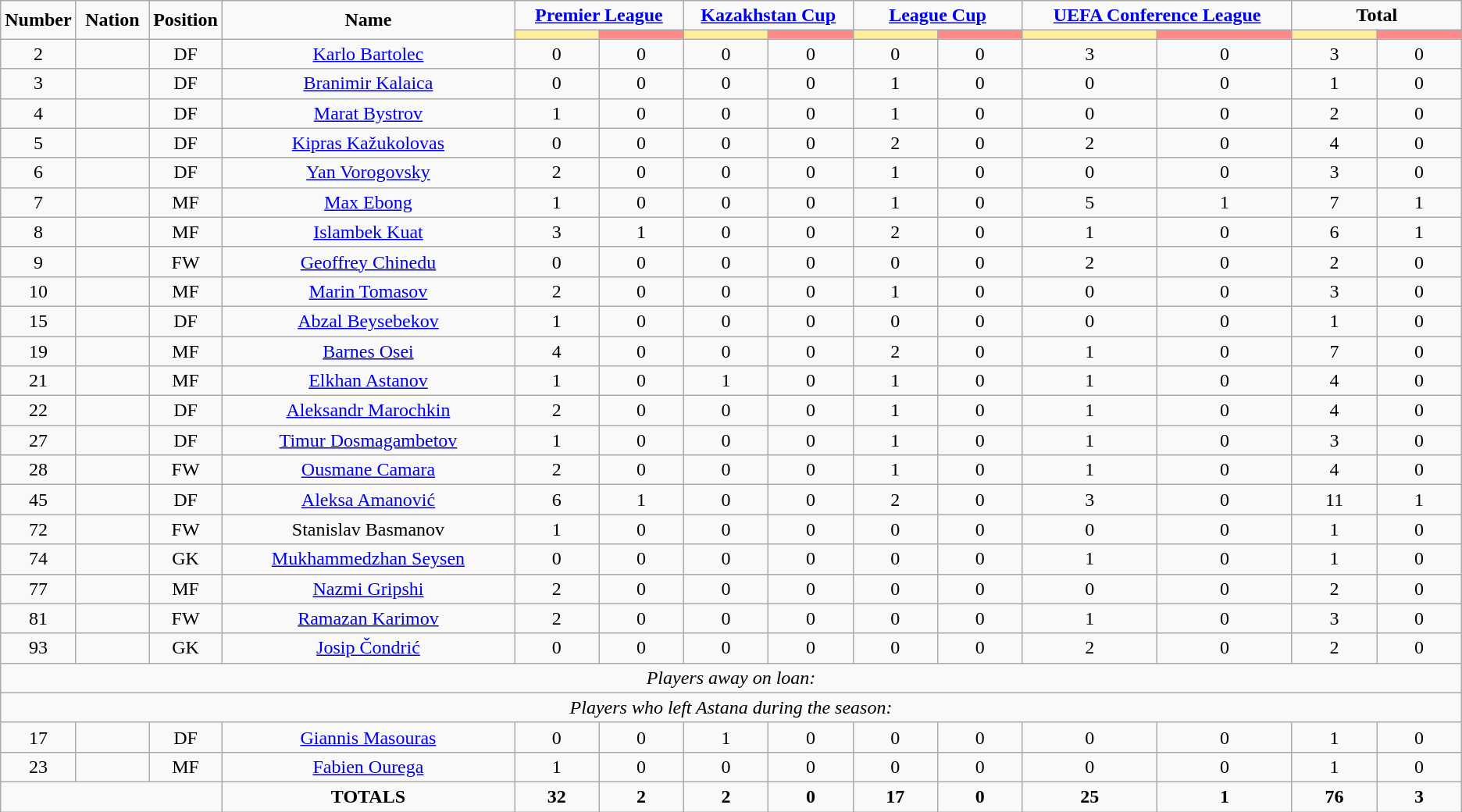<table class="wikitable" style="text-align:center;">
<tr>
<td rowspan="2"  style="width:5%; text-align:center;"><strong>Number</strong></td>
<td rowspan="2"  style="width:5%; text-align:center;"><strong>Nation</strong></td>
<td rowspan="2"  style="width:5%; text-align:center;"><strong>Position</strong></td>
<td rowspan="2"  style="width:20%; text-align:center;"><strong>Name</strong></td>
<td colspan="2" style="text-align:center;"><strong><a href='#'>Premier League</a></strong></td>
<td colspan="2" style="text-align:center;"><strong><a href='#'>Kazakhstan Cup</a></strong></td>
<td colspan="2" style="text-align:center;"><strong><a href='#'>League Cup</a></strong></td>
<td colspan="2" style="text-align:center;"><strong><a href='#'>UEFA Conference League</a></strong></td>
<td colspan="2" style="text-align:center;"><strong>Total</strong></td>
</tr>
<tr>
<th style="width:60px; background:#fe9;"></th>
<th style="width:60px; background:#ff8888;"></th>
<th style="width:60px; background:#fe9;"></th>
<th style="width:60px; background:#ff8888;"></th>
<th style="width:60px; background:#fe9;"></th>
<th style="width:60px; background:#ff8888;"></th>
<th style="width:100px; background:#fe9;"></th>
<th style="width:100px; background:#ff8888;"></th>
<th style="width:60px; background:#fe9;"></th>
<th style="width:60px; background:#ff8888;"></th>
</tr>
<tr>
<td>2</td>
<td></td>
<td>DF</td>
<td><a href='#'>Karlo Bartolec</a></td>
<td>0</td>
<td>0</td>
<td>0</td>
<td>0</td>
<td>0</td>
<td>0</td>
<td>3</td>
<td>0</td>
<td>3</td>
<td>0</td>
</tr>
<tr>
<td>3</td>
<td></td>
<td>DF</td>
<td><a href='#'>Branimir Kalaica</a></td>
<td>0</td>
<td>0</td>
<td>0</td>
<td>0</td>
<td>1</td>
<td>0</td>
<td>0</td>
<td>0</td>
<td>1</td>
<td>0</td>
</tr>
<tr>
<td>4</td>
<td></td>
<td>DF</td>
<td><a href='#'>Marat Bystrov</a></td>
<td>1</td>
<td>0</td>
<td>0</td>
<td>0</td>
<td>1</td>
<td>0</td>
<td>0</td>
<td>0</td>
<td>2</td>
<td>0</td>
</tr>
<tr>
<td>5</td>
<td></td>
<td>DF</td>
<td><a href='#'>Kipras Kažukolovas</a></td>
<td>0</td>
<td>0</td>
<td>0</td>
<td>0</td>
<td>2</td>
<td>0</td>
<td>2</td>
<td>0</td>
<td>4</td>
<td>0</td>
</tr>
<tr>
<td>6</td>
<td></td>
<td>DF</td>
<td><a href='#'>Yan Vorogovsky</a></td>
<td>2</td>
<td>0</td>
<td>0</td>
<td>0</td>
<td>1</td>
<td>0</td>
<td>0</td>
<td>0</td>
<td>3</td>
<td>0</td>
</tr>
<tr>
<td>7</td>
<td></td>
<td>MF</td>
<td><a href='#'>Max Ebong</a></td>
<td>1</td>
<td>0</td>
<td>0</td>
<td>0</td>
<td>1</td>
<td>0</td>
<td>5</td>
<td>1</td>
<td>7</td>
<td>1</td>
</tr>
<tr>
<td>8</td>
<td></td>
<td>MF</td>
<td><a href='#'>Islambek Kuat</a></td>
<td>3</td>
<td>1</td>
<td>0</td>
<td>0</td>
<td>2</td>
<td>0</td>
<td>1</td>
<td>0</td>
<td>6</td>
<td>1</td>
</tr>
<tr>
<td>9</td>
<td></td>
<td>FW</td>
<td><a href='#'>Geoffrey Chinedu</a></td>
<td>0</td>
<td>0</td>
<td>0</td>
<td>0</td>
<td>0</td>
<td>0</td>
<td>2</td>
<td>0</td>
<td>2</td>
<td>0</td>
</tr>
<tr>
<td>10</td>
<td></td>
<td>MF</td>
<td><a href='#'>Marin Tomasov</a></td>
<td>2</td>
<td>0</td>
<td>0</td>
<td>0</td>
<td>1</td>
<td>0</td>
<td>0</td>
<td>0</td>
<td>3</td>
<td>0</td>
</tr>
<tr>
<td>15</td>
<td></td>
<td>DF</td>
<td><a href='#'>Abzal Beysebekov</a></td>
<td>1</td>
<td>0</td>
<td>0</td>
<td>0</td>
<td>0</td>
<td>0</td>
<td>0</td>
<td>0</td>
<td>1</td>
<td>0</td>
</tr>
<tr>
<td>19</td>
<td></td>
<td>MF</td>
<td><a href='#'>Barnes Osei</a></td>
<td>4</td>
<td>0</td>
<td>0</td>
<td>0</td>
<td>2</td>
<td>0</td>
<td>1</td>
<td>0</td>
<td>7</td>
<td>0</td>
</tr>
<tr>
<td>21</td>
<td></td>
<td>MF</td>
<td><a href='#'>Elkhan Astanov</a></td>
<td>1</td>
<td>0</td>
<td>1</td>
<td>0</td>
<td>1</td>
<td>0</td>
<td>1</td>
<td>0</td>
<td>4</td>
<td>0</td>
</tr>
<tr>
<td>22</td>
<td></td>
<td>DF</td>
<td><a href='#'>Aleksandr Marochkin</a></td>
<td>2</td>
<td>0</td>
<td>0</td>
<td>0</td>
<td>1</td>
<td>0</td>
<td>1</td>
<td>0</td>
<td>4</td>
<td>0</td>
</tr>
<tr>
<td>27</td>
<td></td>
<td>DF</td>
<td><a href='#'>Timur Dosmagambetov</a></td>
<td>1</td>
<td>0</td>
<td>0</td>
<td>0</td>
<td>1</td>
<td>0</td>
<td>1</td>
<td>0</td>
<td>3</td>
<td>0</td>
</tr>
<tr>
<td>28</td>
<td></td>
<td>FW</td>
<td><a href='#'>Ousmane Camara</a></td>
<td>2</td>
<td>0</td>
<td>0</td>
<td>0</td>
<td>1</td>
<td>0</td>
<td>1</td>
<td>0</td>
<td>4</td>
<td>0</td>
</tr>
<tr>
<td>45</td>
<td></td>
<td>DF</td>
<td><a href='#'>Aleksa Amanović</a></td>
<td>6</td>
<td>1</td>
<td>0</td>
<td>0</td>
<td>2</td>
<td>0</td>
<td>3</td>
<td>0</td>
<td>11</td>
<td>1</td>
</tr>
<tr>
<td>72</td>
<td></td>
<td>FW</td>
<td>Stanislav Basmanov</td>
<td>1</td>
<td>0</td>
<td>0</td>
<td>0</td>
<td>0</td>
<td>0</td>
<td>0</td>
<td>0</td>
<td>1</td>
<td>0</td>
</tr>
<tr>
<td>74</td>
<td></td>
<td>GK</td>
<td><a href='#'>Mukhammedzhan Seysen</a></td>
<td>0</td>
<td>0</td>
<td>0</td>
<td>0</td>
<td>0</td>
<td>0</td>
<td>1</td>
<td>0</td>
<td>1</td>
<td>0</td>
</tr>
<tr>
<td>77</td>
<td></td>
<td>MF</td>
<td><a href='#'>Nazmi Gripshi</a></td>
<td>2</td>
<td>0</td>
<td>0</td>
<td>0</td>
<td>0</td>
<td>0</td>
<td>0</td>
<td>0</td>
<td>2</td>
<td>0</td>
</tr>
<tr>
<td>81</td>
<td></td>
<td>FW</td>
<td><a href='#'>Ramazan Karimov</a></td>
<td>2</td>
<td>0</td>
<td>0</td>
<td>0</td>
<td>0</td>
<td>0</td>
<td>1</td>
<td>0</td>
<td>3</td>
<td>0</td>
</tr>
<tr>
<td>93</td>
<td></td>
<td>GK</td>
<td><a href='#'>Josip Čondrić</a></td>
<td>0</td>
<td>0</td>
<td>0</td>
<td>0</td>
<td>0</td>
<td>0</td>
<td>2</td>
<td>0</td>
<td>2</td>
<td>0</td>
</tr>
<tr>
<td colspan="18"><em>Players away on loan:</em></td>
</tr>
<tr>
<td colspan="18"><em>Players who left Astana during the season:</em></td>
</tr>
<tr>
<td>17</td>
<td></td>
<td>DF</td>
<td><a href='#'>Giannis Masouras</a></td>
<td>0</td>
<td>0</td>
<td>1</td>
<td>0</td>
<td>0</td>
<td>0</td>
<td>0</td>
<td>0</td>
<td>1</td>
<td>0</td>
</tr>
<tr>
<td>23</td>
<td></td>
<td>MF</td>
<td><a href='#'>Fabien Ourega</a></td>
<td>1</td>
<td>0</td>
<td>0</td>
<td>0</td>
<td>0</td>
<td>0</td>
<td>0</td>
<td>0</td>
<td>1</td>
<td>0</td>
</tr>
<tr>
<td colspan="3"></td>
<td><strong>TOTALS</strong></td>
<td><strong>32</strong></td>
<td><strong>2</strong></td>
<td><strong>2</strong></td>
<td><strong>0</strong></td>
<td><strong>17</strong></td>
<td><strong>0</strong></td>
<td><strong>25</strong></td>
<td><strong>1</strong></td>
<td><strong>76</strong></td>
<td><strong>3</strong></td>
</tr>
</table>
